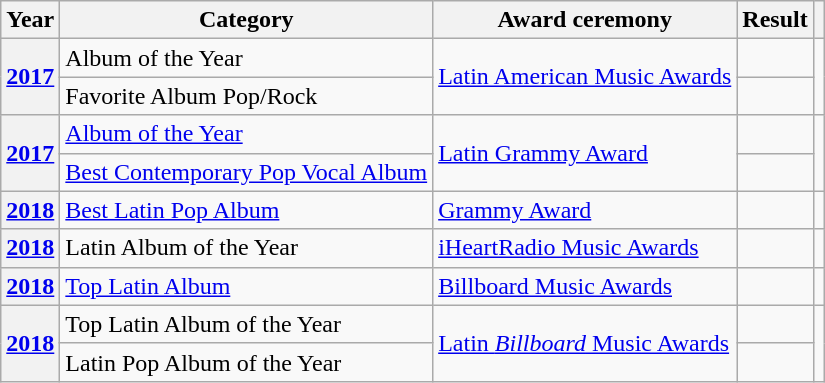<table class="wikitable sortable plainrowheaders">
<tr>
<th scope="col">Year</th>
<th scope="col">Category</th>
<th scope="col">Award ceremony</th>
<th scope="col">Result</th>
<th scope="col"></th>
</tr>
<tr>
<th scope="row" rowspan="2"><a href='#'>2017</a></th>
<td>Album of the Year</td>
<td rowspan="2"><a href='#'>Latin American Music Awards</a></td>
<td></td>
<td rowspan="2"></td>
</tr>
<tr>
<td>Favorite Album Pop/Rock</td>
<td></td>
</tr>
<tr>
<th scope="row" rowspan="2"><a href='#'>2017</a></th>
<td><a href='#'>Album of the Year</a></td>
<td rowspan="2"><a href='#'>Latin Grammy Award</a></td>
<td></td>
<td rowspan="2"></td>
</tr>
<tr>
<td><a href='#'>Best Contemporary Pop Vocal Album</a></td>
<td></td>
</tr>
<tr>
<th scope="row"><a href='#'>2018</a></th>
<td><a href='#'>Best Latin Pop Album</a></td>
<td><a href='#'>Grammy Award</a></td>
<td></td>
<td></td>
</tr>
<tr>
<th scope="row"><a href='#'>2018</a></th>
<td>Latin Album of the Year</td>
<td><a href='#'>iHeartRadio Music Awards</a></td>
<td></td>
<td></td>
</tr>
<tr>
<th scope="row"><a href='#'>2018</a></th>
<td><a href='#'>Top Latin Album</a></td>
<td scope="row"><a href='#'>Billboard Music Awards</a></td>
<td></td>
<td></td>
</tr>
<tr>
<th scope="row" rowspan="2"><a href='#'>2018</a></th>
<td>Top Latin Album of the Year</td>
<td rowspan="2"><a href='#'>Latin <em>Billboard</em> Music Awards</a></td>
<td></td>
<td rowspan="2"></td>
</tr>
<tr>
<td>Latin Pop Album of the Year</td>
<td></td>
</tr>
</table>
